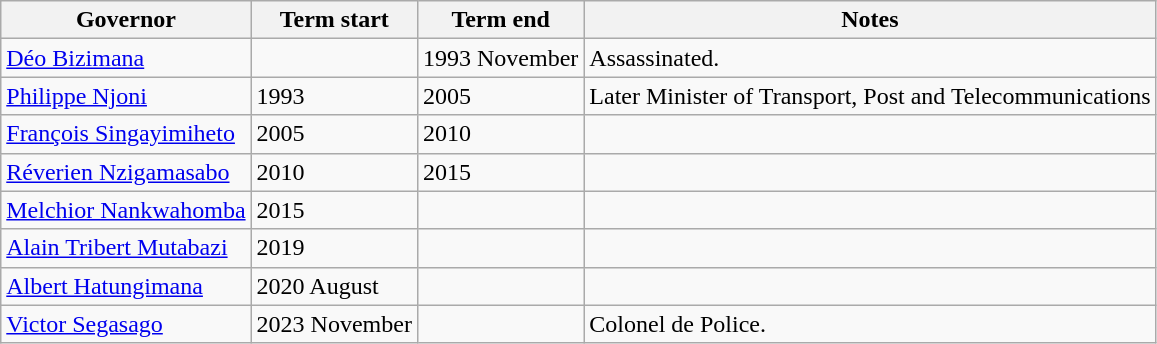<table class="wikitable sortable">
<tr>
<th>Governor</th>
<th>Term start</th>
<th>Term end</th>
<th>Notes</th>
</tr>
<tr>
<td><a href='#'>Déo Bizimana</a></td>
<td></td>
<td>1993 November</td>
<td>Assassinated.</td>
</tr>
<tr>
<td><a href='#'>Philippe Njoni</a></td>
<td>1993</td>
<td>2005</td>
<td>Later Minister of Transport, Post and Telecommunications</td>
</tr>
<tr>
<td><a href='#'>François Singayimiheto</a></td>
<td>2005</td>
<td>2010</td>
<td></td>
</tr>
<tr>
<td><a href='#'>Réverien Nzigamasabo</a></td>
<td>2010</td>
<td>2015</td>
<td></td>
</tr>
<tr>
<td><a href='#'>Melchior Nankwahomba</a></td>
<td>2015</td>
<td></td>
<td></td>
</tr>
<tr>
<td><a href='#'>Alain Tribert Mutabazi</a></td>
<td>2019</td>
<td></td>
<td></td>
</tr>
<tr>
<td><a href='#'>Albert Hatungimana</a></td>
<td>2020 August</td>
<td></td>
<td></td>
</tr>
<tr>
<td><a href='#'>Victor Segasago</a></td>
<td>2023 November</td>
<td></td>
<td>Colonel de Police.</td>
</tr>
</table>
